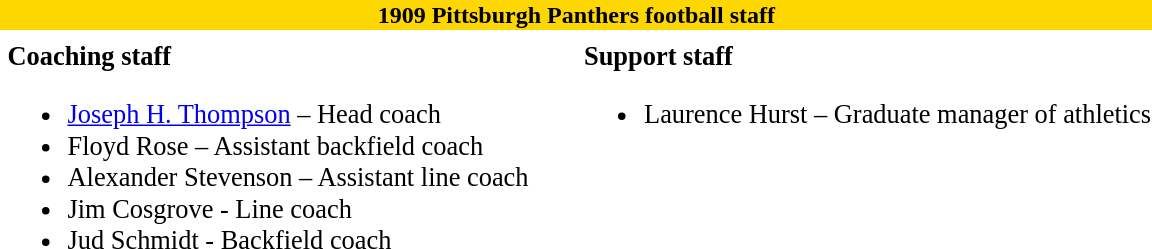<table class="toccolours" style="text-align: left;">
<tr>
<th colspan="10" style="background:gold; color:dark blue; text-align: center;"><strong>1909 Pittsburgh Panthers football staff</strong></th>
</tr>
<tr>
<td colspan="10" align="right"></td>
</tr>
<tr>
<td valign="top"></td>
<td style="font-size: 110%;" valign="top"><strong>Coaching staff</strong><br><ul><li><a href='#'>Joseph H. Thompson</a> – Head coach</li><li>Floyd Rose – Assistant backfield coach</li><li>Alexander Stevenson – Assistant line coach</li><li>Jim Cosgrove - Line coach</li><li>Jud Schmidt - Backfield coach</li></ul></td>
<td width="25"> </td>
<td valign="top"></td>
<td style="font-size: 110%;" valign="top"><strong>Support staff</strong><br><ul><li>Laurence Hurst – Graduate manager of athletics</li></ul></td>
</tr>
</table>
